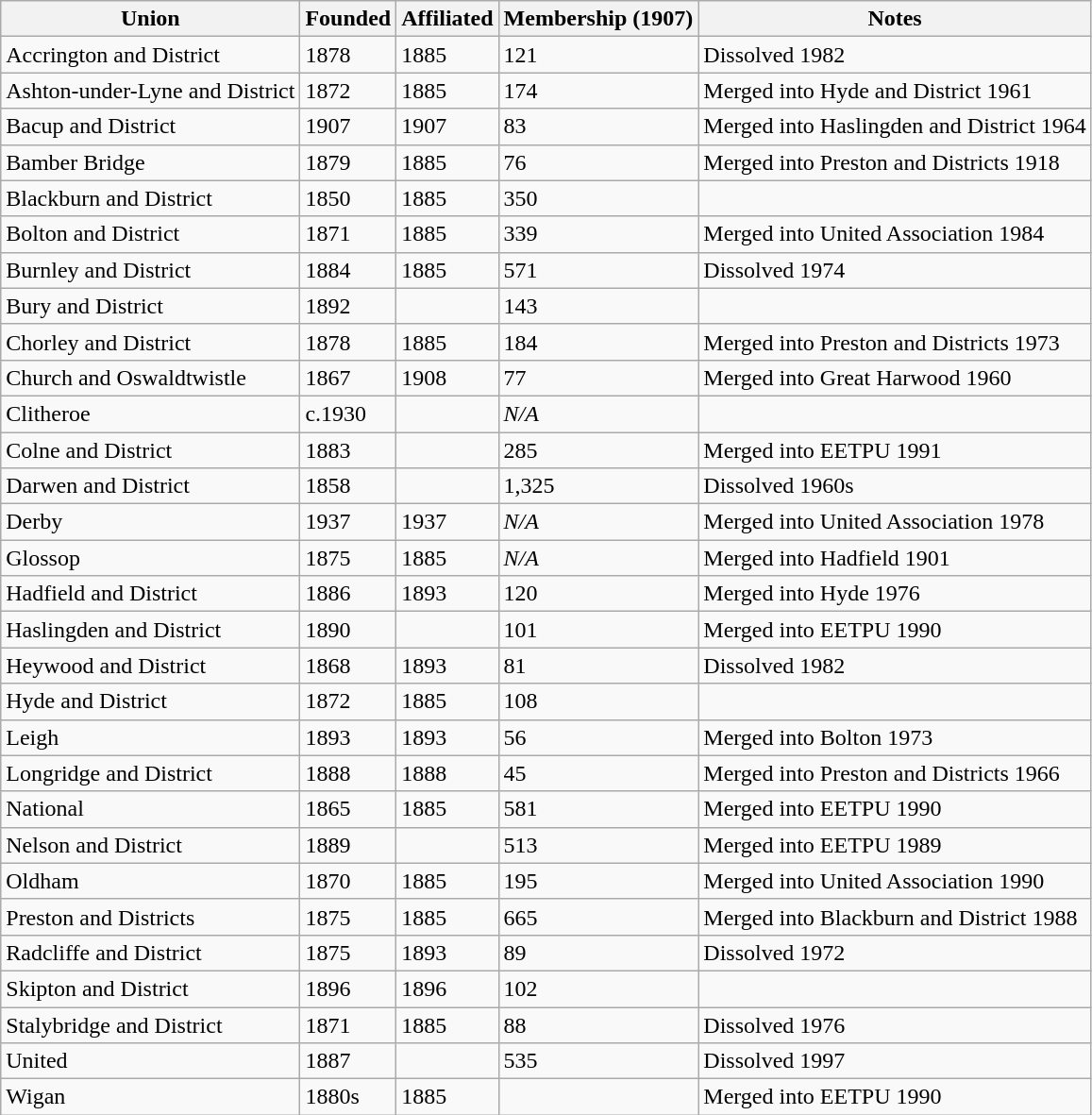<table class="wikitable sortable">
<tr>
<th>Union</th>
<th>Founded</th>
<th>Affiliated</th>
<th>Membership (1907)</th>
<th>Notes</th>
</tr>
<tr>
<td>Accrington and District</td>
<td>1878</td>
<td>1885</td>
<td>121</td>
<td>Dissolved 1982</td>
</tr>
<tr>
<td>Ashton-under-Lyne and District</td>
<td>1872</td>
<td>1885</td>
<td>174</td>
<td>Merged into Hyde and District 1961</td>
</tr>
<tr>
<td>Bacup and District</td>
<td>1907</td>
<td>1907</td>
<td>83</td>
<td>Merged into Haslingden and District 1964</td>
</tr>
<tr>
<td>Bamber Bridge</td>
<td>1879</td>
<td>1885</td>
<td>76</td>
<td>Merged into Preston and Districts 1918</td>
</tr>
<tr>
<td>Blackburn and District</td>
<td>1850</td>
<td>1885</td>
<td>350</td>
<td></td>
</tr>
<tr>
<td>Bolton and District</td>
<td>1871</td>
<td>1885</td>
<td>339</td>
<td>Merged into United Association 1984</td>
</tr>
<tr>
<td>Burnley and District</td>
<td>1884</td>
<td>1885</td>
<td>571</td>
<td>Dissolved 1974</td>
</tr>
<tr>
<td>Bury and District</td>
<td>1892</td>
<td></td>
<td>143</td>
<td></td>
</tr>
<tr>
<td>Chorley and District</td>
<td>1878</td>
<td>1885</td>
<td>184</td>
<td>Merged into Preston and Districts 1973</td>
</tr>
<tr>
<td>Church and Oswaldtwistle</td>
<td>1867</td>
<td>1908</td>
<td>77</td>
<td>Merged into Great Harwood 1960</td>
</tr>
<tr>
<td>Clitheroe</td>
<td>c.1930</td>
<td></td>
<td><em>N/A</em></td>
<td></td>
</tr>
<tr>
<td>Colne and District</td>
<td>1883</td>
<td></td>
<td>285</td>
<td>Merged into EETPU 1991</td>
</tr>
<tr>
<td>Darwen and District</td>
<td>1858</td>
<td></td>
<td>1,325</td>
<td>Dissolved 1960s</td>
</tr>
<tr>
<td>Derby</td>
<td>1937</td>
<td>1937</td>
<td><em>N/A</em></td>
<td>Merged into United Association 1978</td>
</tr>
<tr>
<td>Glossop</td>
<td>1875</td>
<td>1885</td>
<td><em>N/A</em></td>
<td>Merged into Hadfield 1901</td>
</tr>
<tr>
<td>Hadfield and District</td>
<td>1886</td>
<td>1893</td>
<td>120</td>
<td>Merged into Hyde 1976</td>
</tr>
<tr>
<td>Haslingden and District</td>
<td>1890</td>
<td></td>
<td>101</td>
<td>Merged into EETPU 1990</td>
</tr>
<tr>
<td>Heywood and District</td>
<td>1868</td>
<td>1893</td>
<td>81</td>
<td>Dissolved 1982</td>
</tr>
<tr>
<td>Hyde and District</td>
<td>1872</td>
<td>1885</td>
<td>108</td>
<td></td>
</tr>
<tr>
<td>Leigh</td>
<td>1893</td>
<td>1893</td>
<td>56</td>
<td>Merged into Bolton 1973</td>
</tr>
<tr>
<td>Longridge and District</td>
<td>1888</td>
<td>1888</td>
<td>45</td>
<td>Merged into Preston and Districts 1966</td>
</tr>
<tr>
<td>National</td>
<td>1865</td>
<td>1885</td>
<td>581</td>
<td>Merged into EETPU 1990</td>
</tr>
<tr>
<td>Nelson and District</td>
<td>1889</td>
<td></td>
<td>513</td>
<td>Merged into EETPU 1989</td>
</tr>
<tr>
<td>Oldham</td>
<td>1870</td>
<td>1885</td>
<td>195</td>
<td>Merged into United Association 1990</td>
</tr>
<tr>
<td>Preston and Districts</td>
<td>1875</td>
<td>1885</td>
<td>665</td>
<td>Merged into Blackburn and District 1988</td>
</tr>
<tr>
<td>Radcliffe and District</td>
<td>1875</td>
<td>1893</td>
<td>89</td>
<td>Dissolved 1972</td>
</tr>
<tr>
<td>Skipton and District</td>
<td>1896</td>
<td>1896</td>
<td>102</td>
<td></td>
</tr>
<tr>
<td>Stalybridge and District</td>
<td>1871</td>
<td>1885</td>
<td>88</td>
<td>Dissolved 1976</td>
</tr>
<tr>
<td>United</td>
<td>1887</td>
<td></td>
<td>535</td>
<td>Dissolved 1997</td>
</tr>
<tr>
<td>Wigan</td>
<td>1880s</td>
<td>1885</td>
<td></td>
<td>Merged into EETPU 1990</td>
</tr>
</table>
